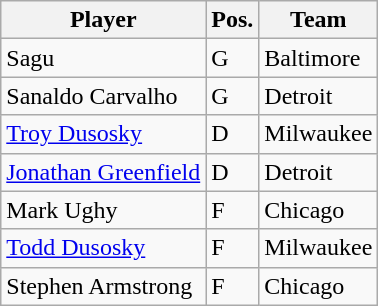<table class="wikitable">
<tr>
<th>Player</th>
<th>Pos.</th>
<th>Team</th>
</tr>
<tr>
<td>Sagu</td>
<td>G</td>
<td>Baltimore</td>
</tr>
<tr>
<td>Sanaldo Carvalho</td>
<td>G</td>
<td>Detroit</td>
</tr>
<tr>
<td><a href='#'>Troy Dusosky</a></td>
<td>D</td>
<td>Milwaukee</td>
</tr>
<tr>
<td><a href='#'>Jonathan Greenfield</a></td>
<td>D</td>
<td>Detroit</td>
</tr>
<tr>
<td>Mark Ughy</td>
<td>F</td>
<td>Chicago</td>
</tr>
<tr>
<td><a href='#'>Todd Dusosky</a></td>
<td>F</td>
<td>Milwaukee</td>
</tr>
<tr>
<td>Stephen Armstrong</td>
<td>F</td>
<td>Chicago</td>
</tr>
</table>
